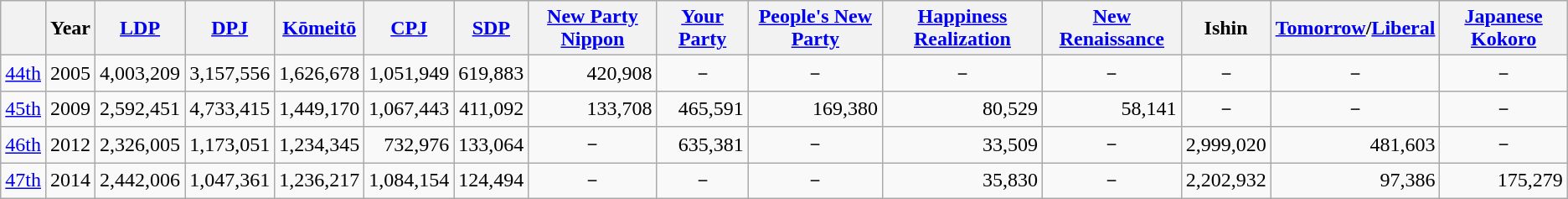<table class="wikitable" style="text-align:right">
<tr>
<th></th>
<th>Year</th>
<th><a href='#'>LDP</a></th>
<th><a href='#'>DPJ</a></th>
<th><a href='#'>Kōmeitō</a></th>
<th><a href='#'>CPJ</a></th>
<th><a href='#'>SDP</a></th>
<th><a href='#'>New Party Nippon</a></th>
<th><a href='#'>Your Party</a></th>
<th><a href='#'>People's New Party</a></th>
<th><a href='#'>Happiness Realization</a></th>
<th><a href='#'>New Renaissance</a></th>
<th>Ishin</th>
<th><a href='#'>Tomorrow</a>/<a href='#'>Liberal</a></th>
<th><a href='#'>Japanese Kokoro</a></th>
</tr>
<tr>
<td><a href='#'>44th</a></td>
<td nowrap="">2005</td>
<td>4,003,209</td>
<td>3,157,556</td>
<td>1,626,678</td>
<td>1,051,949</td>
<td>619,883</td>
<td>420,908</td>
<td style="text-align: center;">－</td>
<td style="text-align: center;">－</td>
<td style="text-align: center;">－</td>
<td style="text-align: center;">－</td>
<td style="text-align: center;">－</td>
<td style="text-align: center;">－</td>
<td style="text-align: center;">－</td>
</tr>
<tr>
<td><a href='#'>45th</a></td>
<td>2009</td>
<td>2,592,451</td>
<td>4,733,415</td>
<td>1,449,170</td>
<td>1,067,443</td>
<td>411,092</td>
<td>133,708</td>
<td>465,591</td>
<td>169,380</td>
<td>80,529</td>
<td>58,141</td>
<td style="text-align: center;">－</td>
<td style="text-align: center;">－</td>
<td style="text-align: center;">－</td>
</tr>
<tr>
<td><a href='#'>46th</a></td>
<td>2012</td>
<td>2,326,005</td>
<td>1,173,051</td>
<td>1,234,345</td>
<td>732,976</td>
<td>133,064</td>
<td style="text-align: center;">－</td>
<td>635,381</td>
<td style="text-align: center;">－</td>
<td>33,509</td>
<td style="text-align: center;">－</td>
<td>2,999,020</td>
<td>481,603</td>
<td style="text-align: center;">－</td>
</tr>
<tr>
<td><a href='#'>47th</a></td>
<td>2014</td>
<td>2,442,006</td>
<td>1,047,361</td>
<td>1,236,217</td>
<td>1,084,154</td>
<td>124,494</td>
<td style="text-align: center;">－</td>
<td style="text-align: center;">－</td>
<td style="text-align: center;">－</td>
<td>35,830</td>
<td style="text-align: center;">－</td>
<td>2,202,932</td>
<td>97,386</td>
<td>175,279</td>
</tr>
</table>
